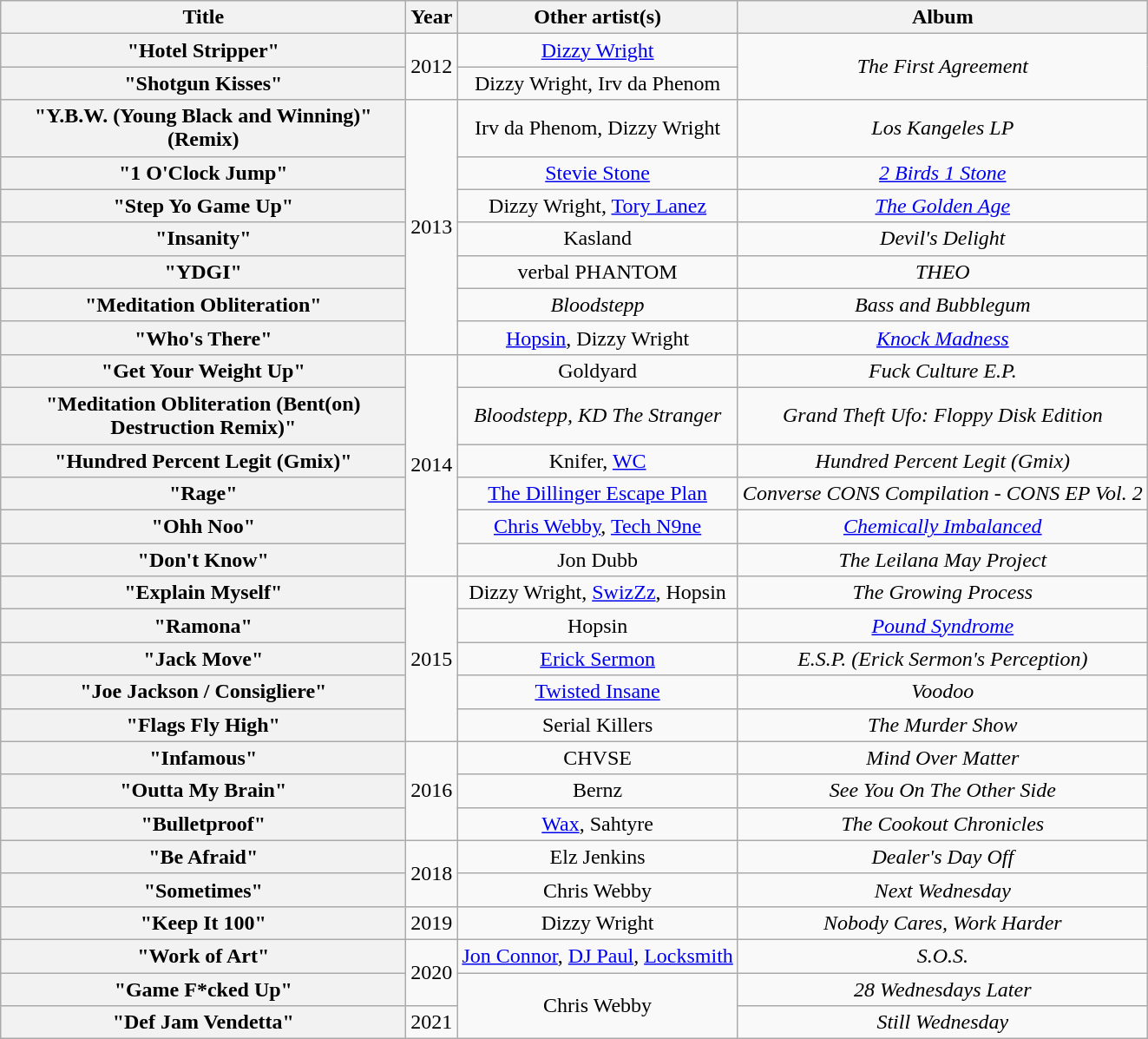<table class="wikitable plainrowheaders" style="text-align:center;">
<tr>
<th scope="col" style="width:19em;">Title</th>
<th scope="col">Year</th>
<th scope="col">Other artist(s)</th>
<th scope="col">Album</th>
</tr>
<tr>
<th scope="row">"Hotel Stripper"</th>
<td rowspan="2">2012</td>
<td><a href='#'>Dizzy Wright</a></td>
<td rowspan="2"><em>The First Agreement</em></td>
</tr>
<tr>
<th scope="row">"Shotgun Kisses"</th>
<td>Dizzy Wright, Irv da Phenom</td>
</tr>
<tr>
<th scope="row">"Y.B.W. (Young Black and Winning)" (Remix)</th>
<td rowspan=7>2013</td>
<td>Irv da Phenom, Dizzy Wright</td>
<td><em>Los Kangeles LP</em></td>
</tr>
<tr>
<th scope="row">"1 O'Clock Jump"</th>
<td><a href='#'>Stevie Stone</a></td>
<td><em><a href='#'>2 Birds 1 Stone</a></em></td>
</tr>
<tr>
<th scope="row">"Step Yo Game Up"</th>
<td>Dizzy Wright, <a href='#'>Tory Lanez</a></td>
<td><em><a href='#'>The Golden Age</a></em></td>
</tr>
<tr>
<th scope="row">"Insanity"</th>
<td>Kasland</td>
<td><em>Devil's Delight</em></td>
</tr>
<tr>
<th scope="row">"YDGI"</th>
<td>verbal PHANTOM</td>
<td><em>THEO</em></td>
</tr>
<tr>
<th scope="row">"Meditation Obliteration"</th>
<td><em>Bloodstepp</em></td>
<td><em>Bass and Bubblegum</em></td>
</tr>
<tr>
<th scope="row">"Who's There"</th>
<td><a href='#'>Hopsin</a>, Dizzy Wright</td>
<td><em><a href='#'>Knock Madness</a></em></td>
</tr>
<tr>
<th scope="row">"Get Your Weight Up"</th>
<td rowspan="6">2014</td>
<td>Goldyard</td>
<td><em>Fuck Culture E.P.</em></td>
</tr>
<tr>
<th scope="row">"Meditation Obliteration (Bent(on) Destruction Remix)"</th>
<td><em>Bloodstepp, KD The Stranger</em></td>
<td><em>Grand Theft Ufo: Floppy Disk Edition</em></td>
</tr>
<tr>
<th scope="row">"Hundred Percent Legit (Gmix)"</th>
<td>Knifer, <a href='#'>WC</a></td>
<td><em>Hundred Percent Legit (Gmix)</em></td>
</tr>
<tr>
<th scope="row">"Rage"</th>
<td><a href='#'>The Dillinger Escape Plan</a></td>
<td><em>Converse CONS Compilation - CONS EP Vol. 2</em></td>
</tr>
<tr>
<th scope="row">"Ohh Noo"</th>
<td><a href='#'>Chris Webby</a>, <a href='#'>Tech N9ne</a></td>
<td><em><a href='#'>Chemically Imbalanced</a></em></td>
</tr>
<tr>
<th scope="row">"Don't Know"</th>
<td>Jon Dubb</td>
<td><em>The Leilana May Project</em></td>
</tr>
<tr>
<th scope="row">"Explain Myself"</th>
<td rowspan="5">2015</td>
<td>Dizzy Wright, <a href='#'>SwizZz</a>, Hopsin</td>
<td><em>The Growing Process</em></td>
</tr>
<tr>
<th scope="row">"Ramona"</th>
<td>Hopsin</td>
<td><em><a href='#'>Pound Syndrome</a></em></td>
</tr>
<tr>
<th scope="row">"Jack Move"</th>
<td><a href='#'>Erick Sermon</a></td>
<td><em>E.S.P. (Erick Sermon's Perception)</em></td>
</tr>
<tr>
<th scope="row">"Joe Jackson / Consigliere"</th>
<td><a href='#'>Twisted Insane</a></td>
<td><em>Voodoo</em></td>
</tr>
<tr>
<th scope="row">"Flags Fly High"</th>
<td>Serial Killers</td>
<td><em>The Murder Show</em></td>
</tr>
<tr>
<th scope="row">"Infamous"</th>
<td rowspan="3">2016</td>
<td>CHVSE</td>
<td><em>Mind Over Matter</em></td>
</tr>
<tr>
<th scope="row">"Outta My Brain"</th>
<td>Bernz</td>
<td><em>See You On The Other Side</em></td>
</tr>
<tr>
<th scope="row">"Bulletproof"</th>
<td><a href='#'>Wax</a>, Sahtyre</td>
<td><em>The Cookout Chronicles</em></td>
</tr>
<tr>
<th scope="row">"Be Afraid"</th>
<td rowspan="2">2018</td>
<td>Elz Jenkins</td>
<td><em>Dealer's Day Off</em></td>
</tr>
<tr>
<th scope="row">"Sometimes"</th>
<td>Chris Webby</td>
<td><em>Next Wednesday</em></td>
</tr>
<tr>
<th scope="row">"Keep It 100"</th>
<td>2019</td>
<td>Dizzy Wright</td>
<td><em>Nobody Cares, Work Harder</em></td>
</tr>
<tr>
<th scope="row">"Work of Art"</th>
<td rowspan="2">2020</td>
<td><a href='#'>Jon Connor</a>, <a href='#'>DJ Paul</a>, <a href='#'>Locksmith</a></td>
<td><em>S.O.S.</em></td>
</tr>
<tr>
<th scope="row">"Game F*cked Up"</th>
<td rowspan="2">Chris Webby</td>
<td><em>28 Wednesdays Later</em></td>
</tr>
<tr>
<th scope="row">"Def Jam Vendetta"</th>
<td>2021</td>
<td><em>Still Wednesday</em></td>
</tr>
</table>
